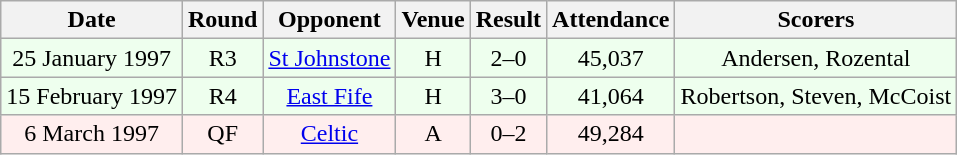<table class="wikitable sortable" style="font-size:100%; text-align:center">
<tr>
<th>Date</th>
<th>Round</th>
<th>Opponent</th>
<th>Venue</th>
<th>Result</th>
<th>Attendance</th>
<th>Scorers</th>
</tr>
<tr bgcolor = "#EEFFEE">
<td>25 January 1997</td>
<td>R3</td>
<td><a href='#'>St Johnstone</a></td>
<td>H</td>
<td>2–0</td>
<td>45,037</td>
<td>Andersen, Rozental</td>
</tr>
<tr bgcolor = "#EEFFEE">
<td>15 February 1997</td>
<td>R4</td>
<td><a href='#'>East Fife</a></td>
<td>H</td>
<td>3–0</td>
<td>41,064</td>
<td>Robertson, Steven, McCoist</td>
</tr>
<tr bgcolor = "#FFEEEE">
<td>6 March 1997</td>
<td>QF</td>
<td><a href='#'>Celtic</a></td>
<td>A</td>
<td>0–2</td>
<td>49,284</td>
<td></td>
</tr>
</table>
